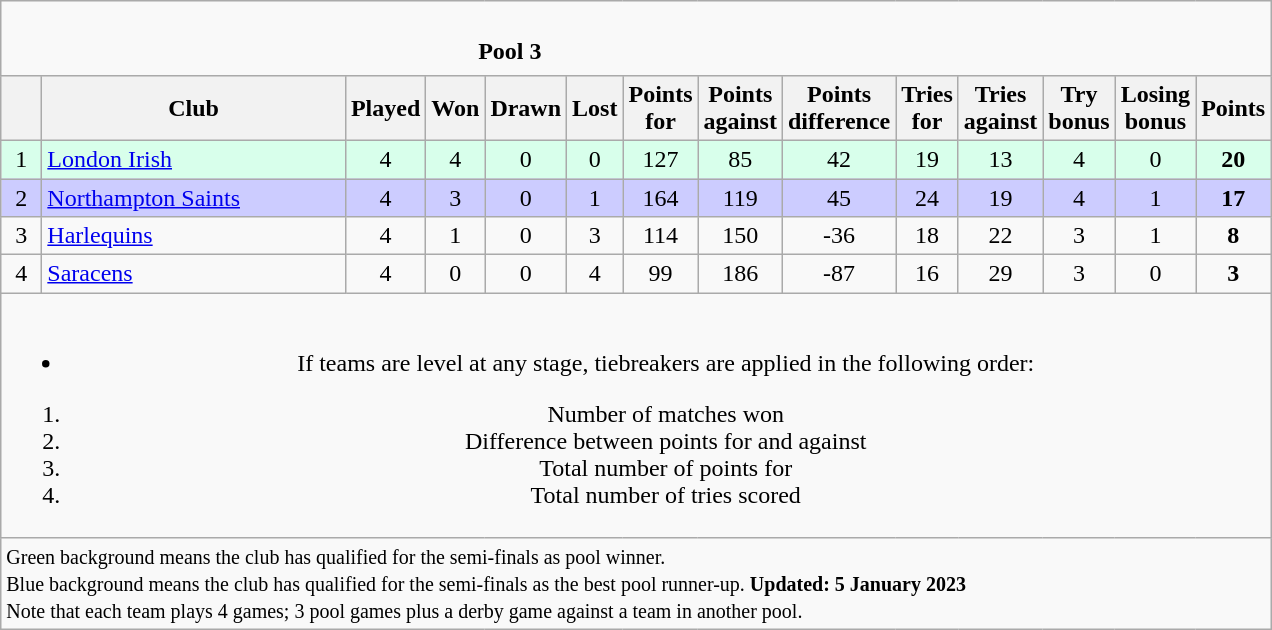<table class="wikitable" style="text-align: center;">
<tr>
<td colspan="14" cellpadding="0" cellspacing="0"><br><table border="0" width="80%" cellpadding="0" cellspacing="0">
<tr>
<td width=20% style="border:0px"></td>
<td style="border:0px"><strong>Pool 3</strong></td>
<td width=20% style="border:0px" align=right></td>
</tr>
</table>
</td>
</tr>
<tr>
<th bgcolor="#efefef" width="20"></th>
<th bgcolor="#efefef" width="195">Club</th>
<th bgcolor="#efefef" width="20">Played</th>
<th bgcolor="#efefef" width="20">Won</th>
<th bgcolor="#efefef" width="20">Drawn</th>
<th bgcolor="#efefef" width="20">Lost</th>
<th bgcolor="#efefef" width="20">Points for</th>
<th bgcolor="#efefef" width="20">Points against</th>
<th bgcolor="#efefef" width="20">Points difference</th>
<th bgcolor="#efefef" width="20">Tries for</th>
<th bgcolor="#efefef" width="20">Tries against</th>
<th bgcolor="#efefef" width="20">Try bonus</th>
<th bgcolor="#efefef" width="20">Losing bonus</th>
<th bgcolor="#efefef" width="20">Points</th>
</tr>
<tr bgcolor=#d8ffeb align=center>
<td>1</td>
<td style="text-align:left;"><a href='#'>London Irish</a></td>
<td>4</td>
<td>4</td>
<td>0</td>
<td>0</td>
<td>127</td>
<td>85</td>
<td>42</td>
<td>19</td>
<td>13</td>
<td>4</td>
<td>0</td>
<td><strong>20</strong></td>
</tr>
<tr bgcolor= #ccccff align=center>
<td>2</td>
<td style="text-align:left;"><a href='#'>Northampton Saints</a></td>
<td>4</td>
<td>3</td>
<td>0</td>
<td>1</td>
<td>164</td>
<td>119</td>
<td>45</td>
<td>24</td>
<td>19</td>
<td>4</td>
<td>1</td>
<td><strong>17</strong></td>
</tr>
<tr>
<td>3</td>
<td style="text-align:left;"><a href='#'>Harlequins</a></td>
<td>4</td>
<td>1</td>
<td>0</td>
<td>3</td>
<td>114</td>
<td>150</td>
<td>-36</td>
<td>18</td>
<td>22</td>
<td>3</td>
<td>1</td>
<td><strong>8</strong></td>
</tr>
<tr>
<td>4</td>
<td style="text-align:left;"><a href='#'>Saracens</a></td>
<td>4</td>
<td>0</td>
<td>0</td>
<td>4</td>
<td>99</td>
<td>186</td>
<td>-87</td>
<td>16</td>
<td>29</td>
<td>3</td>
<td>0</td>
<td><strong>3</strong></td>
</tr>
<tr>
<td colspan="14"><br><ul><li>If teams are level at any stage, tiebreakers are applied in the following order:</li></ul><ol><li>Number of matches won</li><li>Difference between points for and against</li><li>Total number of points for</li><li>Total number of tries scored</li></ol></td>
</tr>
<tr | style="text-align:left;" |>
<td colspan="14" style="border:0px"><small><span>Green background</span> means the club has qualified for the semi-finals as pool winner.<br><span>Blue background</span> means the club has qualified for the semi-finals as the best pool runner-up. <strong>Updated: 5 January 2023</strong><br>Note that each team plays 4 games; 3 pool games plus a derby game against a team in another pool.</small></td>
</tr>
</table>
